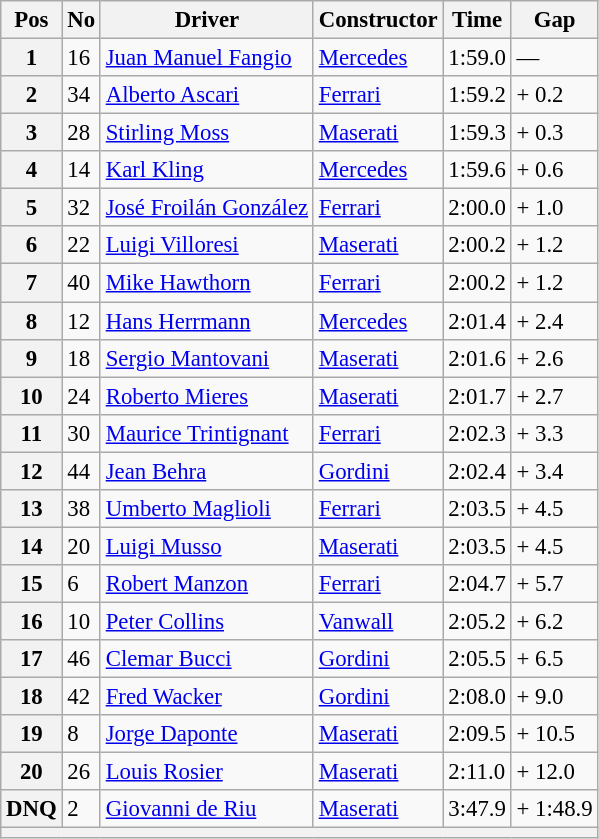<table class="wikitable sortable" style="font-size: 95%;">
<tr>
<th>Pos</th>
<th>No</th>
<th>Driver</th>
<th>Constructor</th>
<th>Time</th>
<th>Gap</th>
</tr>
<tr>
<th>1</th>
<td>16</td>
<td> <a href='#'>Juan Manuel Fangio</a></td>
<td><a href='#'>Mercedes</a></td>
<td>1:59.0</td>
<td>—</td>
</tr>
<tr>
<th>2</th>
<td>34</td>
<td> <a href='#'>Alberto Ascari</a></td>
<td><a href='#'>Ferrari</a></td>
<td>1:59.2</td>
<td>+ 0.2</td>
</tr>
<tr>
<th>3</th>
<td>28</td>
<td> <a href='#'>Stirling Moss</a></td>
<td><a href='#'>Maserati</a></td>
<td>1:59.3</td>
<td>+ 0.3</td>
</tr>
<tr>
<th>4</th>
<td>14</td>
<td> <a href='#'>Karl Kling</a></td>
<td><a href='#'>Mercedes</a></td>
<td>1:59.6</td>
<td>+ 0.6</td>
</tr>
<tr>
<th>5</th>
<td>32</td>
<td> <a href='#'>José Froilán González</a></td>
<td><a href='#'>Ferrari</a></td>
<td>2:00.0</td>
<td>+ 1.0</td>
</tr>
<tr>
<th>6</th>
<td>22</td>
<td> <a href='#'>Luigi Villoresi</a></td>
<td><a href='#'>Maserati</a></td>
<td>2:00.2</td>
<td>+ 1.2</td>
</tr>
<tr>
<th>7</th>
<td>40</td>
<td> <a href='#'>Mike Hawthorn</a></td>
<td><a href='#'>Ferrari</a></td>
<td>2:00.2</td>
<td>+ 1.2</td>
</tr>
<tr>
<th>8</th>
<td>12</td>
<td> <a href='#'>Hans Herrmann</a></td>
<td><a href='#'>Mercedes</a></td>
<td>2:01.4</td>
<td>+ 2.4</td>
</tr>
<tr>
<th>9</th>
<td>18</td>
<td> <a href='#'>Sergio Mantovani</a></td>
<td><a href='#'>Maserati</a></td>
<td>2:01.6</td>
<td>+ 2.6</td>
</tr>
<tr>
<th>10</th>
<td>24</td>
<td> <a href='#'>Roberto Mieres</a></td>
<td><a href='#'>Maserati</a></td>
<td>2:01.7</td>
<td>+ 2.7</td>
</tr>
<tr>
<th>11</th>
<td>30</td>
<td> <a href='#'>Maurice Trintignant</a></td>
<td><a href='#'>Ferrari</a></td>
<td>2:02.3</td>
<td>+ 3.3</td>
</tr>
<tr>
<th>12</th>
<td>44</td>
<td> <a href='#'>Jean Behra</a></td>
<td><a href='#'>Gordini</a></td>
<td>2:02.4</td>
<td>+ 3.4</td>
</tr>
<tr>
<th>13</th>
<td>38</td>
<td> <a href='#'>Umberto Maglioli</a></td>
<td><a href='#'>Ferrari</a></td>
<td>2:03.5</td>
<td>+ 4.5</td>
</tr>
<tr>
<th>14</th>
<td>20</td>
<td> <a href='#'>Luigi Musso</a></td>
<td><a href='#'>Maserati</a></td>
<td>2:03.5</td>
<td>+ 4.5</td>
</tr>
<tr>
<th>15</th>
<td>6</td>
<td> <a href='#'>Robert Manzon</a></td>
<td><a href='#'>Ferrari</a></td>
<td>2:04.7</td>
<td>+ 5.7</td>
</tr>
<tr>
<th>16</th>
<td>10</td>
<td> <a href='#'>Peter Collins</a></td>
<td><a href='#'>Vanwall</a></td>
<td>2:05.2</td>
<td>+ 6.2</td>
</tr>
<tr>
<th>17</th>
<td>46</td>
<td> <a href='#'>Clemar Bucci</a></td>
<td><a href='#'>Gordini</a></td>
<td>2:05.5</td>
<td>+ 6.5</td>
</tr>
<tr>
<th>18</th>
<td>42</td>
<td> <a href='#'>Fred Wacker</a></td>
<td><a href='#'>Gordini</a></td>
<td>2:08.0</td>
<td>+ 9.0</td>
</tr>
<tr>
<th>19</th>
<td>8</td>
<td> <a href='#'>Jorge Daponte</a></td>
<td><a href='#'>Maserati</a></td>
<td>2:09.5</td>
<td>+ 10.5</td>
</tr>
<tr>
<th>20</th>
<td>26</td>
<td> <a href='#'>Louis Rosier</a></td>
<td><a href='#'>Maserati</a></td>
<td>2:11.0</td>
<td>+ 12.0</td>
</tr>
<tr>
<th data-sort-value="21">DNQ</th>
<td>2</td>
<td> <a href='#'>Giovanni de Riu</a></td>
<td><a href='#'>Maserati</a></td>
<td>3:47.9</td>
<td data-sort-value="60">+ 1:48.9</td>
</tr>
<tr>
<th colspan="7"></th>
</tr>
</table>
